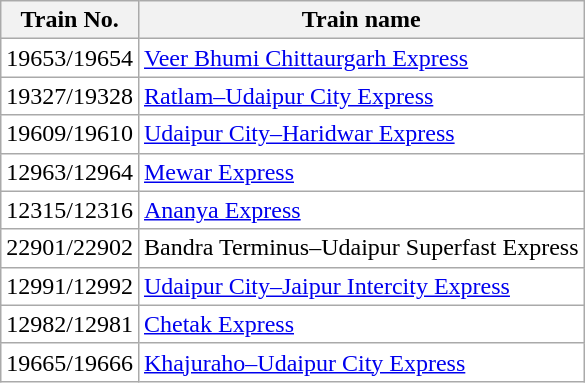<table class="wikitable sortable plainrowheaders" style="background:#fff;">
<tr>
<th scope="col">Train No.</th>
<th scope="col">Train name</th>
</tr>
<tr>
<td>19653/19654</td>
<td><a href='#'>Veer Bhumi Chittaurgarh Express</a></td>
</tr>
<tr>
<td>19327/19328</td>
<td><a href='#'>Ratlam–Udaipur City Express</a></td>
</tr>
<tr>
<td>19609/19610</td>
<td><a href='#'>Udaipur City–Haridwar Express</a></td>
</tr>
<tr>
<td>12963/12964</td>
<td><a href='#'>Mewar Express</a></td>
</tr>
<tr>
<td>12315/12316</td>
<td><a href='#'>Ananya Express</a></td>
</tr>
<tr>
<td>22901/22902</td>
<td>Bandra Terminus–Udaipur Superfast Express</td>
</tr>
<tr>
<td>12991/12992</td>
<td><a href='#'>Udaipur City–Jaipur Intercity Express</a></td>
</tr>
<tr>
<td>12982/12981</td>
<td><a href='#'>Chetak Express</a></td>
</tr>
<tr>
<td>19665/19666</td>
<td><a href='#'>Khajuraho–Udaipur City Express</a></td>
</tr>
</table>
